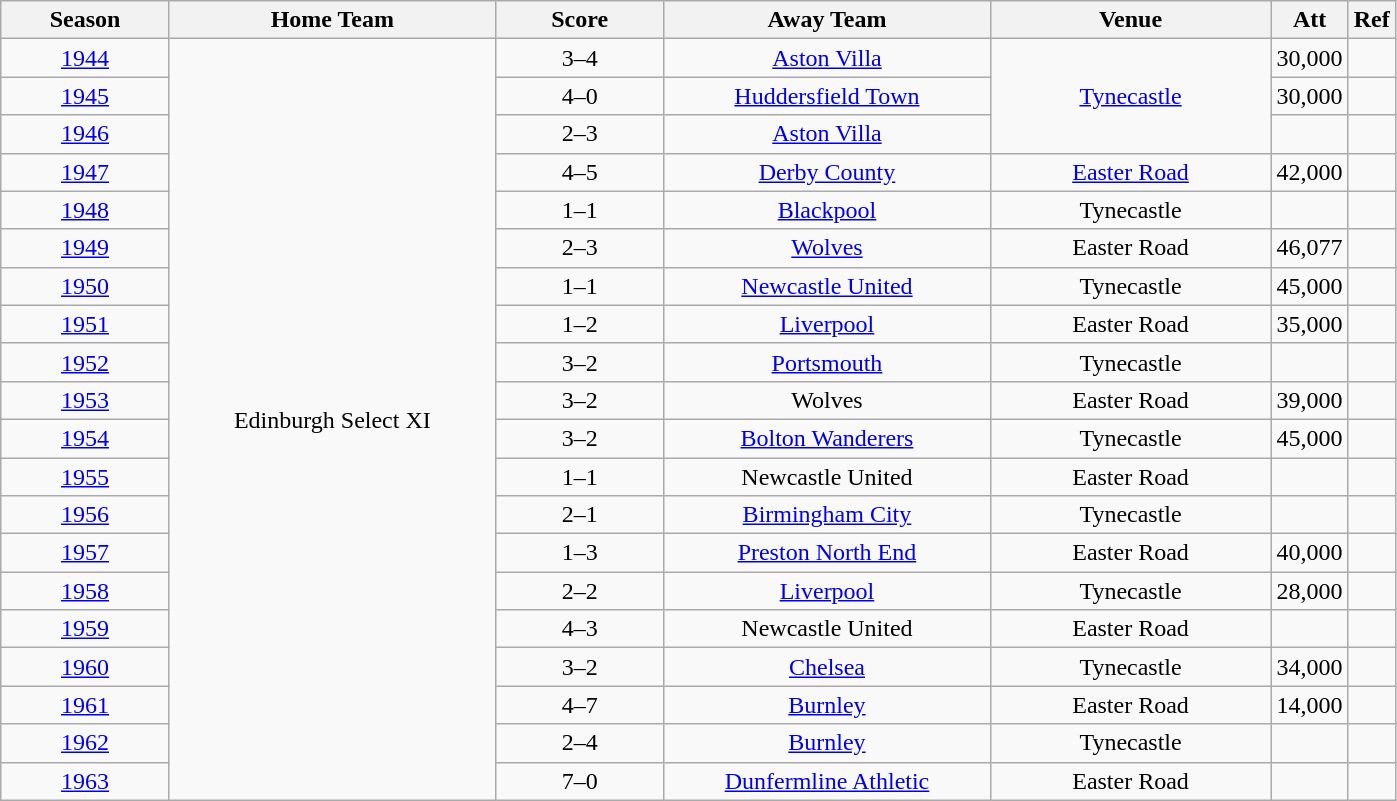<table class="wikitable sortable" style="text-align: center;">
<tr>
<th width="105">Season</th>
<th width="210">Home Team</th>
<th width="105">Score</th>
<th width="210">Away Team</th>
<th width="180">Venue</th>
<th>Att</th>
<th>Ref</th>
</tr>
<tr>
<td><a href='#'>1944</a></td>
<td rowspan = "20">Edinburgh Select XI</td>
<td>3–4</td>
<td><a href='#'>Aston Villa</a></td>
<td rowspan = "3"><a href='#'>Tynecastle</a></td>
<td>30,000</td>
<td></td>
</tr>
<tr>
<td><a href='#'>1945</a></td>
<td>4–0</td>
<td><a href='#'>Huddersfield Town</a></td>
<td>30,000</td>
<td></td>
</tr>
<tr>
<td><a href='#'>1946</a></td>
<td>2–3</td>
<td><a href='#'>Aston Villa</a></td>
<td></td>
<td></td>
</tr>
<tr>
<td><a href='#'>1947</a></td>
<td>4–5</td>
<td><a href='#'>Derby County</a></td>
<td><a href='#'>Easter Road</a></td>
<td>42,000</td>
<td></td>
</tr>
<tr>
<td><a href='#'> 
1948</a></td>
<td>1–1</td>
<td><a href='#'>Blackpool</a></td>
<td>Tynecastle</td>
<td></td>
<td></td>
</tr>
<tr>
<td><a href='#'>1949</a></td>
<td>2–3</td>
<td><a href='#'>Wolves</a></td>
<td>Easter Road</td>
<td>46,077</td>
<td></td>
</tr>
<tr>
<td><a href='#'>1950</a></td>
<td>1–1</td>
<td><a href='#'>Newcastle United</a></td>
<td>Tynecastle</td>
<td>45,000</td>
<td></td>
</tr>
<tr>
<td><a href='#'>1951</a></td>
<td>1–2</td>
<td><a href='#'>Liverpool</a></td>
<td>Easter Road</td>
<td>35,000</td>
<td></td>
</tr>
<tr>
<td><a href='#'>1952</a></td>
<td>3–2</td>
<td><a href='#'>Portsmouth</a></td>
<td>Tynecastle</td>
<td></td>
<td></td>
</tr>
<tr>
<td><a href='#'>1953</a></td>
<td>3–2</td>
<td>Wolves</td>
<td>Easter Road</td>
<td>39,000</td>
<td></td>
</tr>
<tr>
<td><a href='#'>1954</a></td>
<td>3–2</td>
<td><a href='#'>Bolton Wanderers</a></td>
<td>Tynecastle</td>
<td>45,000</td>
<td></td>
</tr>
<tr>
<td><a href='#'>1955</a></td>
<td>1–1</td>
<td>Newcastle United</td>
<td>Easter Road</td>
<td></td>
<td></td>
</tr>
<tr>
<td><a href='#'>1956</a></td>
<td>2–1</td>
<td><a href='#'>Birmingham City</a></td>
<td>Tynecastle</td>
<td></td>
<td></td>
</tr>
<tr>
<td><a href='#'>1957</a></td>
<td>1–3</td>
<td><a href='#'>Preston North End</a></td>
<td>Easter Road</td>
<td>40,000</td>
<td></td>
</tr>
<tr>
<td><a href='#'>1958</a></td>
<td>2–2</td>
<td><a href='#'>Liverpool</a></td>
<td>Tynecastle</td>
<td>28,000</td>
<td></td>
</tr>
<tr>
<td><a href='#'>1959</a></td>
<td>4–3</td>
<td>Newcastle United</td>
<td>Easter Road</td>
<td></td>
<td></td>
</tr>
<tr>
<td><a href='#'>1960</a></td>
<td>3–2</td>
<td><a href='#'>
Chelsea</a></td>
<td>Tynecastle</td>
<td>34,000</td>
<td></td>
</tr>
<tr>
<td><a href='#'>1961</a></td>
<td>4–7</td>
<td><a href='#'>Burnley</a></td>
<td>Easter Road</td>
<td>14,000</td>
<td></td>
</tr>
<tr>
<td><a href='#'>1962</a></td>
<td>2–4</td>
<td><a href='#'>Burnley</a></td>
<td>Tynecastle</td>
<td></td>
<td></td>
</tr>
<tr>
<td><a href='#'>1963</a></td>
<td>7–0</td>
<td><a href='#'>Dunfermline Athletic</a></td>
<td>Easter Road</td>
<td></td>
<td></td>
</tr>
</table>
